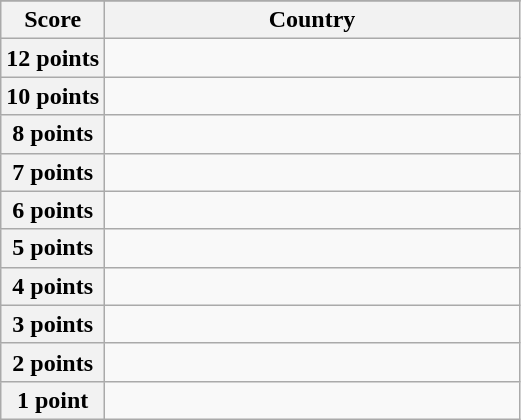<table class="wikitable">
<tr>
</tr>
<tr>
<th scope="col" width="20%">Score</th>
<th scope="col">Country</th>
</tr>
<tr>
<th scope="row">12 points</th>
<td></td>
</tr>
<tr>
<th scope="row">10 points</th>
<td></td>
</tr>
<tr>
<th scope="row">8 points</th>
<td></td>
</tr>
<tr>
<th scope="row">7 points</th>
<td></td>
</tr>
<tr>
<th scope="row">6 points</th>
<td></td>
</tr>
<tr>
<th scope="row">5 points</th>
<td></td>
</tr>
<tr>
<th scope="row">4 points</th>
<td></td>
</tr>
<tr>
<th scope="row">3 points</th>
<td></td>
</tr>
<tr>
<th scope="row">2 points</th>
<td></td>
</tr>
<tr>
<th scope="row">1 point</th>
<td></td>
</tr>
</table>
